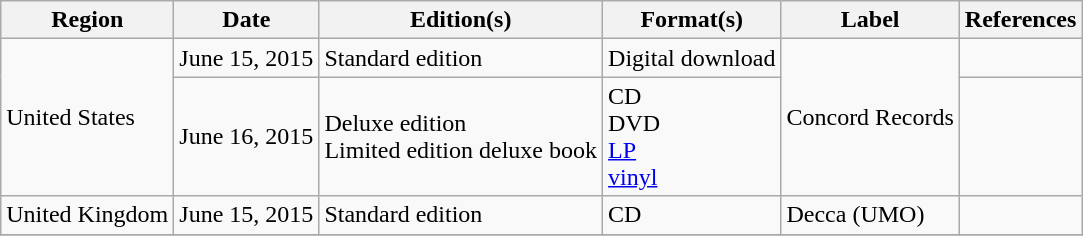<table class = "wikitable plainrowheaders" style="text-align:left;">
<tr>
<th scope="col">Region</th>
<th scope="col">Date</th>
<th scope="col">Edition(s)</th>
<th scope="col">Format(s)</th>
<th scope="col">Label</th>
<th scope="col">References</th>
</tr>
<tr>
<td rowspan="2">United States</td>
<td>June 15, 2015</td>
<td>Standard edition</td>
<td>Digital download</td>
<td rowspan="2">Concord Records</td>
<td></td>
</tr>
<tr>
<td>June 16, 2015</td>
<td>Deluxe edition<br>Limited edition deluxe book</td>
<td>CD<br>DVD<br><a href='#'>LP</a><br><a href='#'>vinyl</a></td>
<td></td>
</tr>
<tr>
<td>United Kingdom</td>
<td>June 15, 2015</td>
<td>Standard edition</td>
<td>CD</td>
<td>Decca (UMO)</td>
<td></td>
</tr>
<tr>
</tr>
</table>
